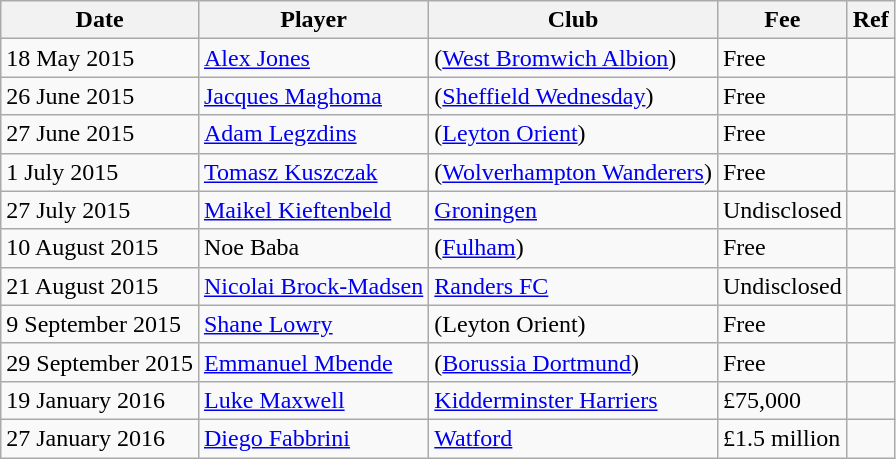<table class="wikitable" style=text-align:left>
<tr>
<th>Date</th>
<th>Player</th>
<th>Club</th>
<th>Fee</th>
<th>Ref</th>
</tr>
<tr>
<td>18 May 2015</td>
<td><a href='#'>Alex Jones</a></td>
<td>(<a href='#'>West Bromwich Albion</a>)</td>
<td>Free</td>
<td style=text-align:center></td>
</tr>
<tr>
<td>26 June 2015</td>
<td><a href='#'>Jacques Maghoma</a></td>
<td>(<a href='#'>Sheffield Wednesday</a>)</td>
<td>Free</td>
<td style=text-align:center></td>
</tr>
<tr>
<td>27 June 2015</td>
<td><a href='#'>Adam Legzdins</a></td>
<td>(<a href='#'>Leyton Orient</a>)</td>
<td>Free</td>
<td style=text-align:center></td>
</tr>
<tr>
<td>1 July 2015</td>
<td><a href='#'>Tomasz Kuszczak</a></td>
<td>(<a href='#'>Wolverhampton Wanderers</a>)</td>
<td>Free</td>
<td style=text-align:center></td>
</tr>
<tr>
<td>27 July 2015</td>
<td><a href='#'>Maikel Kieftenbeld</a></td>
<td><a href='#'>Groningen</a></td>
<td>Undisclosed</td>
<td style=text-align:center></td>
</tr>
<tr>
<td>10 August 2015</td>
<td>Noe Baba</td>
<td>(<a href='#'>Fulham</a>)</td>
<td>Free</td>
<td style=text-align:center></td>
</tr>
<tr>
<td>21 August 2015</td>
<td><a href='#'>Nicolai Brock-Madsen</a></td>
<td><a href='#'>Randers FC</a></td>
<td>Undisclosed</td>
<td style=text-align:center></td>
</tr>
<tr>
<td>9 September 2015</td>
<td><a href='#'>Shane Lowry</a></td>
<td>(Leyton Orient)</td>
<td>Free</td>
<td style=text-align:center></td>
</tr>
<tr>
<td>29 September 2015</td>
<td><a href='#'>Emmanuel Mbende</a></td>
<td>(<a href='#'>Borussia Dortmund</a>)</td>
<td>Free</td>
<td style=text-align:center></td>
</tr>
<tr>
<td>19 January 2016</td>
<td><a href='#'>Luke Maxwell</a></td>
<td><a href='#'>Kidderminster Harriers</a></td>
<td>£75,000</td>
<td style=text-align:center></td>
</tr>
<tr>
<td>27 January 2016</td>
<td><a href='#'>Diego Fabbrini</a></td>
<td><a href='#'>Watford</a></td>
<td>£1.5 million</td>
<td style=text-align:center></td>
</tr>
</table>
